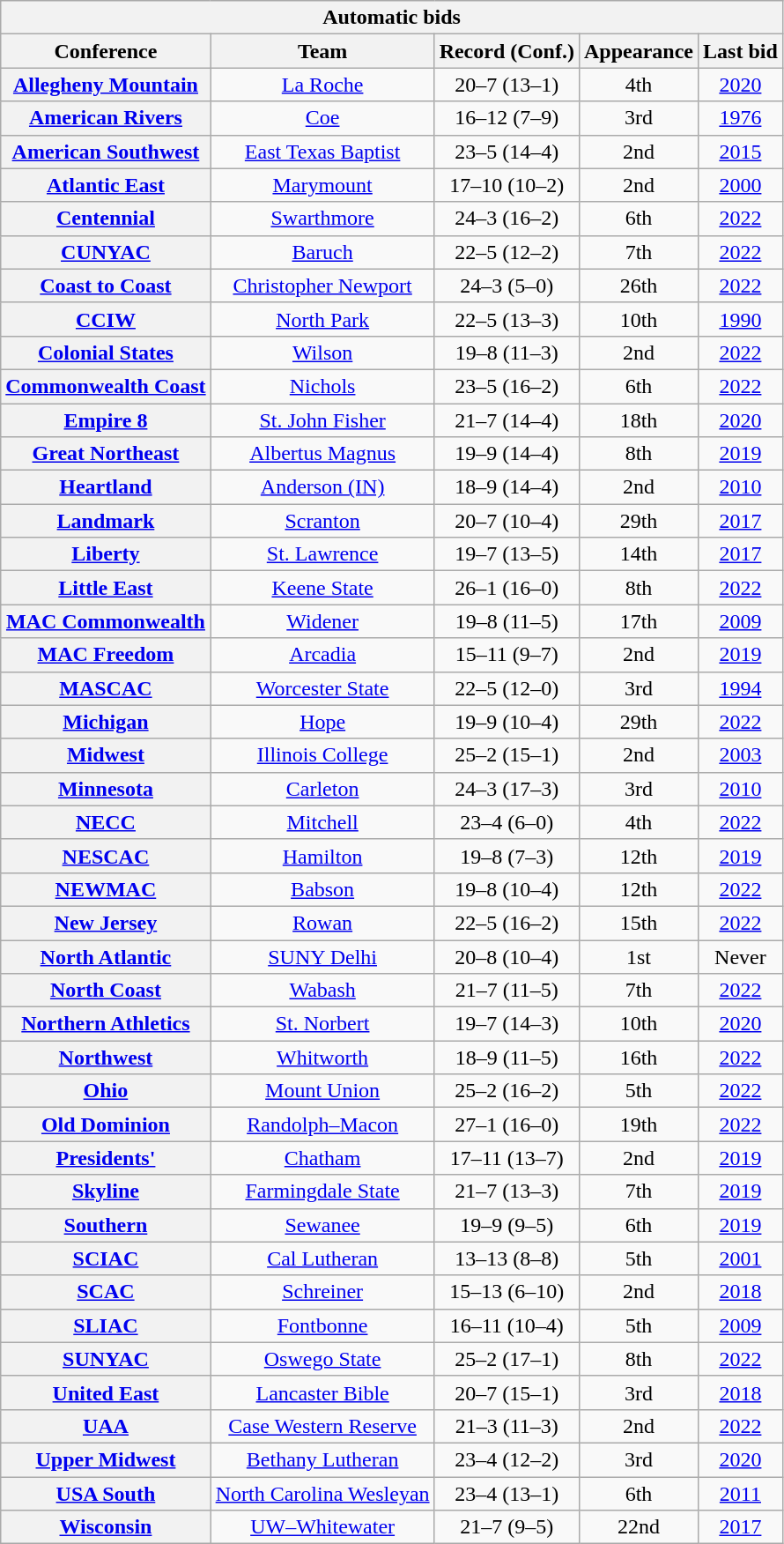<table class="wikitable sortable plainrowheaders" style="text-align:center;">
<tr>
<th colspan="8" style=>Automatic bids</th>
</tr>
<tr>
<th scope="col">Conference</th>
<th scope="col">Team</th>
<th scope="col">Record (Conf.)</th>
<th scope="col" data-sort-type="number">Appearance</th>
<th scope="col">Last bid</th>
</tr>
<tr>
<th><a href='#'>Allegheny Mountain</a></th>
<td><a href='#'>La Roche</a></td>
<td>20–7 (13–1)</td>
<td>4th</td>
<td><a href='#'>2020</a></td>
</tr>
<tr>
<th><a href='#'>American Rivers</a></th>
<td><a href='#'>Coe</a></td>
<td>16–12 (7–9)</td>
<td>3rd</td>
<td><a href='#'>1976</a></td>
</tr>
<tr>
<th><a href='#'>American Southwest</a></th>
<td><a href='#'>East Texas Baptist</a></td>
<td>23–5 (14–4)</td>
<td>2nd</td>
<td><a href='#'>2015</a></td>
</tr>
<tr>
<th><a href='#'>Atlantic East</a></th>
<td><a href='#'>Marymount</a></td>
<td>17–10 (10–2)</td>
<td>2nd</td>
<td><a href='#'>2000</a></td>
</tr>
<tr>
<th><a href='#'>Centennial</a></th>
<td><a href='#'>Swarthmore</a></td>
<td>24–3 (16–2)</td>
<td>6th</td>
<td><a href='#'>2022</a></td>
</tr>
<tr>
<th><a href='#'>CUNYAC</a></th>
<td><a href='#'>Baruch</a></td>
<td>22–5 (12–2)</td>
<td>7th</td>
<td><a href='#'>2022</a></td>
</tr>
<tr>
<th><a href='#'>Coast to Coast</a></th>
<td><a href='#'>Christopher Newport</a></td>
<td>24–3 (5–0)</td>
<td>26th</td>
<td><a href='#'>2022</a></td>
</tr>
<tr>
<th><a href='#'>CCIW</a></th>
<td><a href='#'>North Park</a></td>
<td>22–5 (13–3)</td>
<td>10th</td>
<td><a href='#'>1990</a></td>
</tr>
<tr>
<th><a href='#'>Colonial States</a></th>
<td><a href='#'>Wilson</a></td>
<td>19–8 (11–3)</td>
<td>2nd</td>
<td><a href='#'>2022</a></td>
</tr>
<tr>
<th><a href='#'>Commonwealth Coast</a></th>
<td><a href='#'>Nichols</a></td>
<td>23–5 (16–2)</td>
<td>6th</td>
<td><a href='#'>2022</a></td>
</tr>
<tr>
<th><a href='#'>Empire 8</a></th>
<td><a href='#'>St. John Fisher</a></td>
<td>21–7 (14–4)</td>
<td>18th</td>
<td><a href='#'>2020</a></td>
</tr>
<tr>
<th><a href='#'>Great Northeast</a></th>
<td><a href='#'>Albertus Magnus</a></td>
<td>19–9 (14–4)</td>
<td>8th</td>
<td><a href='#'>2019</a></td>
</tr>
<tr>
<th><a href='#'>Heartland</a></th>
<td><a href='#'>Anderson (IN)</a></td>
<td>18–9 (14–4)</td>
<td>2nd</td>
<td><a href='#'>2010</a></td>
</tr>
<tr>
<th><a href='#'>Landmark</a></th>
<td><a href='#'>Scranton</a></td>
<td>20–7 (10–4)</td>
<td>29th</td>
<td><a href='#'>2017</a></td>
</tr>
<tr>
<th><a href='#'>Liberty</a></th>
<td><a href='#'>St. Lawrence</a></td>
<td>19–7 (13–5)</td>
<td>14th</td>
<td><a href='#'>2017</a></td>
</tr>
<tr>
<th><a href='#'>Little East</a></th>
<td><a href='#'>Keene State</a></td>
<td>26–1 (16–0)</td>
<td>8th</td>
<td><a href='#'>2022</a></td>
</tr>
<tr>
<th><a href='#'>MAC Commonwealth</a></th>
<td><a href='#'>Widener</a></td>
<td>19–8 (11–5)</td>
<td>17th</td>
<td><a href='#'>2009</a></td>
</tr>
<tr>
<th><a href='#'>MAC Freedom</a></th>
<td><a href='#'>Arcadia</a></td>
<td>15–11 (9–7)</td>
<td>2nd</td>
<td><a href='#'>2019</a></td>
</tr>
<tr>
<th><a href='#'>MASCAC</a></th>
<td><a href='#'>Worcester State</a></td>
<td>22–5 (12–0)</td>
<td>3rd</td>
<td><a href='#'>1994</a></td>
</tr>
<tr>
<th><a href='#'>Michigan</a></th>
<td><a href='#'>Hope</a></td>
<td>19–9 (10–4)</td>
<td>29th</td>
<td><a href='#'>2022</a></td>
</tr>
<tr>
<th><a href='#'>Midwest</a></th>
<td><a href='#'>Illinois College</a></td>
<td>25–2 (15–1)</td>
<td>2nd</td>
<td><a href='#'>2003</a></td>
</tr>
<tr>
<th><a href='#'>Minnesota</a></th>
<td><a href='#'>Carleton</a></td>
<td>24–3 (17–3)</td>
<td>3rd</td>
<td><a href='#'>2010</a></td>
</tr>
<tr>
<th><a href='#'>NECC</a></th>
<td><a href='#'>Mitchell</a></td>
<td>23–4 (6–0)</td>
<td>4th</td>
<td><a href='#'>2022</a></td>
</tr>
<tr>
<th><a href='#'>NESCAC</a></th>
<td><a href='#'>Hamilton</a></td>
<td>19–8 (7–3)</td>
<td>12th</td>
<td><a href='#'>2019</a></td>
</tr>
<tr>
<th><a href='#'>NEWMAC</a></th>
<td><a href='#'>Babson</a></td>
<td>19–8 (10–4)</td>
<td>12th</td>
<td><a href='#'>2022</a></td>
</tr>
<tr>
<th><a href='#'>New Jersey</a></th>
<td><a href='#'>Rowan</a></td>
<td>22–5 (16–2)</td>
<td>15th</td>
<td><a href='#'>2022</a></td>
</tr>
<tr>
<th><a href='#'>North Atlantic</a></th>
<td><a href='#'>SUNY Delhi</a></td>
<td>20–8 (10–4)</td>
<td>1st</td>
<td>Never</td>
</tr>
<tr>
<th><a href='#'>North Coast</a></th>
<td><a href='#'>Wabash</a></td>
<td>21–7 (11–5)</td>
<td>7th</td>
<td><a href='#'>2022</a></td>
</tr>
<tr>
<th><a href='#'>Northern Athletics</a></th>
<td><a href='#'>St. Norbert</a></td>
<td>19–7 (14–3)</td>
<td>10th</td>
<td><a href='#'>2020</a></td>
</tr>
<tr>
<th><a href='#'>Northwest</a></th>
<td><a href='#'>Whitworth</a></td>
<td>18–9 (11–5)</td>
<td>16th</td>
<td><a href='#'>2022</a></td>
</tr>
<tr>
<th><a href='#'>Ohio</a></th>
<td><a href='#'>Mount Union</a></td>
<td>25–2 (16–2)</td>
<td>5th</td>
<td><a href='#'>2022</a></td>
</tr>
<tr>
<th><a href='#'>Old Dominion</a></th>
<td><a href='#'>Randolph–Macon</a></td>
<td>27–1 (16–0)</td>
<td>19th</td>
<td><a href='#'>2022</a></td>
</tr>
<tr>
<th><a href='#'>Presidents'</a></th>
<td><a href='#'>Chatham</a></td>
<td>17–11 (13–7)</td>
<td>2nd</td>
<td><a href='#'>2019</a></td>
</tr>
<tr>
<th><a href='#'>Skyline</a></th>
<td><a href='#'>Farmingdale State</a></td>
<td>21–7 (13–3)</td>
<td>7th</td>
<td><a href='#'>2019</a></td>
</tr>
<tr>
<th><a href='#'>Southern</a></th>
<td><a href='#'>Sewanee</a></td>
<td>19–9 (9–5)</td>
<td>6th</td>
<td><a href='#'>2019</a></td>
</tr>
<tr>
<th><a href='#'>SCIAC</a></th>
<td><a href='#'>Cal Lutheran</a></td>
<td>13–13 (8–8)</td>
<td>5th</td>
<td><a href='#'>2001</a></td>
</tr>
<tr>
<th><a href='#'>SCAC</a></th>
<td><a href='#'>Schreiner</a></td>
<td>15–13 (6–10)</td>
<td>2nd</td>
<td><a href='#'>2018</a></td>
</tr>
<tr>
<th><a href='#'>SLIAC</a></th>
<td><a href='#'>Fontbonne</a></td>
<td>16–11 (10–4)</td>
<td>5th</td>
<td><a href='#'>2009</a></td>
</tr>
<tr>
<th><a href='#'>SUNYAC</a></th>
<td><a href='#'>Oswego State</a></td>
<td>25–2 (17–1)</td>
<td>8th</td>
<td><a href='#'>2022</a></td>
</tr>
<tr>
<th><a href='#'>United East</a></th>
<td><a href='#'>Lancaster Bible</a></td>
<td>20–7 (15–1)</td>
<td>3rd</td>
<td><a href='#'>2018</a></td>
</tr>
<tr>
<th><a href='#'>UAA</a></th>
<td><a href='#'>Case Western Reserve</a></td>
<td>21–3 (11–3)</td>
<td>2nd</td>
<td><a href='#'>2022</a></td>
</tr>
<tr>
<th><a href='#'>Upper Midwest</a></th>
<td><a href='#'>Bethany Lutheran</a></td>
<td>23–4 (12–2)</td>
<td>3rd</td>
<td><a href='#'>2020</a></td>
</tr>
<tr>
<th><a href='#'>USA South</a></th>
<td><a href='#'>North Carolina Wesleyan</a></td>
<td>23–4 (13–1)</td>
<td>6th</td>
<td><a href='#'>2011</a></td>
</tr>
<tr>
<th><a href='#'>Wisconsin</a></th>
<td><a href='#'>UW–Whitewater</a></td>
<td>21–7 (9–5)</td>
<td>22nd</td>
<td><a href='#'>2017</a></td>
</tr>
</table>
